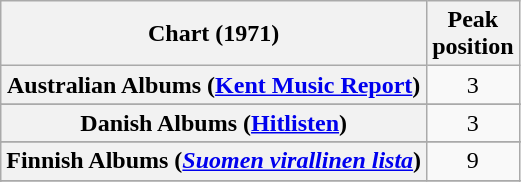<table class="wikitable sortable plainrowheaders">
<tr>
<th>Chart (1971)</th>
<th>Peak<br>position</th>
</tr>
<tr>
<th scope="row">Australian Albums (<a href='#'>Kent Music Report</a>)</th>
<td align="center">3</td>
</tr>
<tr>
</tr>
<tr>
<th scope="row">Danish Albums (<a href='#'>Hitlisten</a>)</th>
<td style="text-align:center;">3</td>
</tr>
<tr>
</tr>
<tr>
<th scope="row">Finnish Albums (<a href='#'><em>Suomen virallinen lista</em></a>)</th>
<td style="text-align:center;">9</td>
</tr>
<tr>
</tr>
<tr>
</tr>
<tr>
</tr>
<tr>
</tr>
</table>
